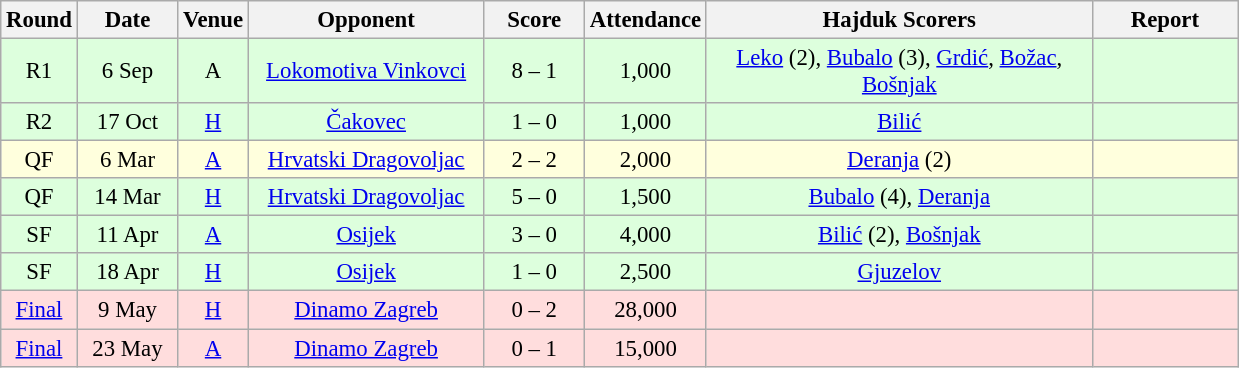<table class="wikitable sortable" style="text-align: center; font-size:95%;">
<tr>
<th width="30">Round</th>
<th width="60">Date</th>
<th width="20">Venue</th>
<th width="150">Opponent</th>
<th width="60">Score</th>
<th width="40">Attendance</th>
<th width="250">Hajduk Scorers</th>
<th width="90" class="unsortable">Report</th>
</tr>
<tr bgcolor="#ddffdd">
<td>R1</td>
<td>6 Sep</td>
<td>A</td>
<td><a href='#'>Lokomotiva Vinkovci</a></td>
<td>8 – 1</td>
<td>1,000</td>
<td><a href='#'>Leko</a> (2), <a href='#'>Bubalo</a> (3), <a href='#'>Grdić</a>, <a href='#'>Božac</a>, <a href='#'>Bošnjak</a></td>
<td></td>
</tr>
<tr bgcolor="#ddffdd">
<td>R2</td>
<td>17 Oct</td>
<td><a href='#'>H</a></td>
<td><a href='#'>Čakovec</a></td>
<td>1 – 0</td>
<td>1,000</td>
<td><a href='#'>Bilić</a></td>
<td></td>
</tr>
<tr bgcolor="#ffffdd">
<td>QF</td>
<td>6 Mar</td>
<td><a href='#'>A</a></td>
<td><a href='#'>Hrvatski Dragovoljac</a></td>
<td>2 – 2</td>
<td>2,000</td>
<td><a href='#'>Deranja</a> (2)</td>
<td></td>
</tr>
<tr bgcolor="#ddffdd">
<td>QF</td>
<td>14 Mar</td>
<td><a href='#'>H</a></td>
<td><a href='#'>Hrvatski Dragovoljac</a></td>
<td>5 – 0</td>
<td>1,500</td>
<td><a href='#'>Bubalo</a> (4), <a href='#'>Deranja</a></td>
<td></td>
</tr>
<tr bgcolor="#ddffdd">
<td>SF</td>
<td>11 Apr</td>
<td><a href='#'>A</a></td>
<td><a href='#'>Osijek</a></td>
<td>3 – 0</td>
<td>4,000</td>
<td><a href='#'>Bilić</a> (2), <a href='#'>Bošnjak</a></td>
<td></td>
</tr>
<tr bgcolor="#ddffdd">
<td>SF</td>
<td>18 Apr</td>
<td><a href='#'>H</a></td>
<td><a href='#'>Osijek</a></td>
<td>1 – 0</td>
<td>2,500</td>
<td><a href='#'>Gjuzelov</a></td>
<td></td>
</tr>
<tr bgcolor="#ffdddd">
<td><a href='#'>Final</a></td>
<td>9 May</td>
<td><a href='#'>H</a></td>
<td><a href='#'>Dinamo Zagreb</a></td>
<td>0 – 2</td>
<td>28,000</td>
<td></td>
<td></td>
</tr>
<tr bgcolor="#ffdddd">
<td><a href='#'>Final</a></td>
<td>23 May</td>
<td><a href='#'>A</a></td>
<td><a href='#'>Dinamo Zagreb</a></td>
<td>0 – 1</td>
<td>15,000</td>
<td></td>
<td></td>
</tr>
</table>
